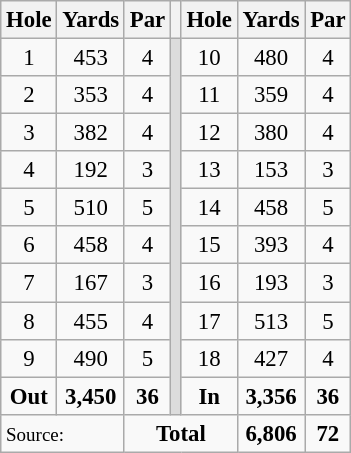<table class="wikitable" style="text-align:center; font-size:95%;">
<tr>
<th>Hole</th>
<th>Yards</th>
<th>Par</th>
<th></th>
<th>Hole</th>
<th>Yards</th>
<th>Par</th>
</tr>
<tr>
<td>1</td>
<td>453</td>
<td>4</td>
<td rowspan=10 style="background:#DCDCDC;"></td>
<td>10</td>
<td>480</td>
<td>4</td>
</tr>
<tr>
<td>2</td>
<td>353</td>
<td>4</td>
<td>11</td>
<td>359</td>
<td>4</td>
</tr>
<tr>
<td>3</td>
<td>382</td>
<td>4</td>
<td>12</td>
<td>380</td>
<td>4</td>
</tr>
<tr>
<td>4</td>
<td>192</td>
<td>3</td>
<td>13</td>
<td>153</td>
<td>3</td>
</tr>
<tr>
<td>5</td>
<td>510</td>
<td>5</td>
<td>14</td>
<td>458</td>
<td>5</td>
</tr>
<tr>
<td>6</td>
<td>458</td>
<td>4</td>
<td>15</td>
<td>393</td>
<td>4</td>
</tr>
<tr>
<td>7</td>
<td>167</td>
<td>3</td>
<td>16</td>
<td>193</td>
<td>3</td>
</tr>
<tr>
<td>8</td>
<td>455</td>
<td>4</td>
<td>17</td>
<td>513</td>
<td>5</td>
</tr>
<tr>
<td>9</td>
<td>490</td>
<td>5</td>
<td>18</td>
<td>427</td>
<td>4</td>
</tr>
<tr>
<td><strong>Out</strong></td>
<td><strong>3,450</strong></td>
<td><strong>36</strong></td>
<td><strong>In</strong></td>
<td><strong>3,356</strong></td>
<td><strong>36</strong></td>
</tr>
<tr>
<td colspan=2 align=left><small>Source:</small></td>
<td colspan=3><strong>Total</strong></td>
<td><strong>6,806</strong></td>
<td><strong>72</strong></td>
</tr>
</table>
